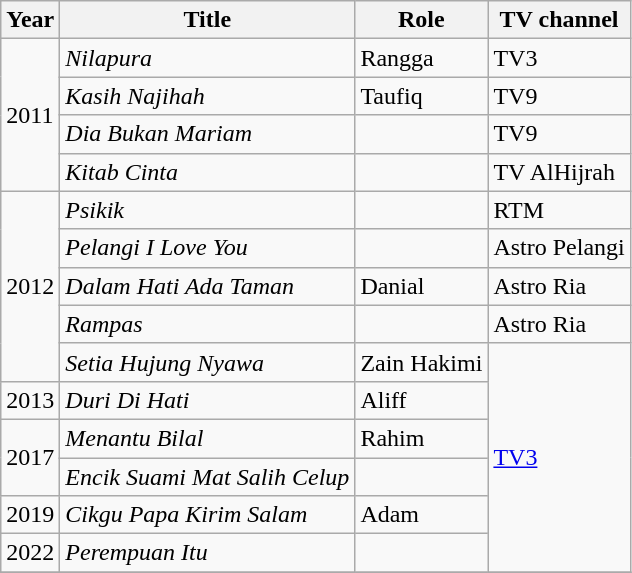<table class="wikitable">
<tr>
<th>Year</th>
<th>Title</th>
<th>Role</th>
<th>TV channel</th>
</tr>
<tr>
<td rowspan="4">2011</td>
<td><em>Nilapura</em></td>
<td>Rangga</td>
<td>TV3</td>
</tr>
<tr>
<td><em>Kasih Najihah</em></td>
<td>Taufiq</td>
<td>TV9</td>
</tr>
<tr>
<td><em>Dia Bukan Mariam</em></td>
<td></td>
<td>TV9</td>
</tr>
<tr>
<td><em>Kitab Cinta</em></td>
<td></td>
<td>TV AlHijrah</td>
</tr>
<tr>
<td rowspan="5">2012</td>
<td><em>Psikik</em></td>
<td></td>
<td>RTM</td>
</tr>
<tr>
<td><em>Pelangi I Love You</em></td>
<td></td>
<td>Astro Pelangi</td>
</tr>
<tr>
<td><em>Dalam Hati Ada Taman</em></td>
<td>Danial</td>
<td>Astro Ria</td>
</tr>
<tr>
<td><em>Rampas</em></td>
<td></td>
<td>Astro Ria</td>
</tr>
<tr>
<td><em>Setia Hujung Nyawa</em></td>
<td>Zain Hakimi</td>
<td rowspan="6"><a href='#'>TV3</a></td>
</tr>
<tr>
<td>2013</td>
<td><em>Duri Di Hati</em></td>
<td>Aliff</td>
</tr>
<tr>
<td rowspan="2">2017</td>
<td><em>Menantu Bilal</em></td>
<td>Rahim</td>
</tr>
<tr>
<td><em>Encik Suami Mat Salih Celup</em></td>
<td></td>
</tr>
<tr>
<td>2019</td>
<td><em>Cikgu Papa Kirim Salam</em></td>
<td>Adam</td>
</tr>
<tr>
<td>2022</td>
<td><em>Perempuan Itu</em></td>
<td></td>
</tr>
<tr>
</tr>
</table>
